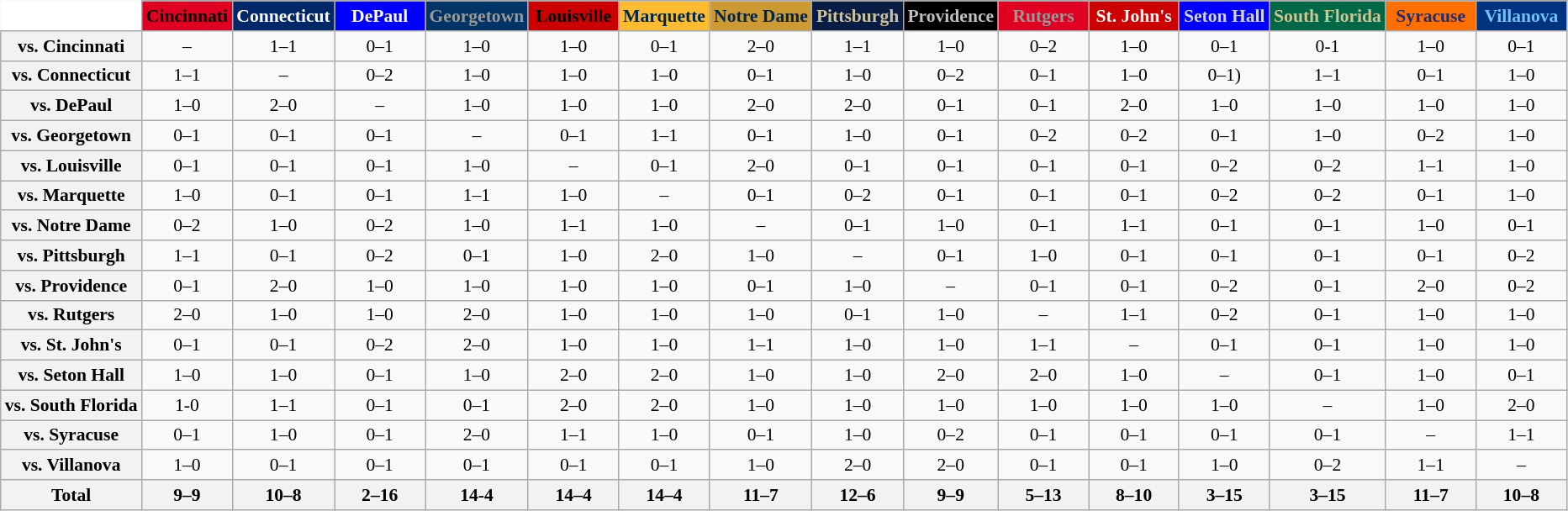<table class="wikitable" style="white-space:nowrap;font-size:90%;">
<tr>
<th colspan=1 style="background:white; border-top-style:hidden; border-left-style:hidden;"  width=75> </th>
<th style="background:#E00122; color:#000000;"  width=65>Cincinnati</th>
<th style="background:#002868; color:#FFFFFF;"  width=65>Connecticut</th>
<th style="background:#0000FF; color:#FFFFFF;"  width=65>DePaul</th>
<th style="background:#003366; color:#999999;"  width=65>Georgetown</th>
<th style="background:#CC0000; color:#000000;"  width=65>Louisville</th>
<th style="background:#FDBB30; color:#002649;"  width=65>Marquette</th>
<th style="background:#CC9933; color:#002649;"  width=65>Notre Dame</th>
<th style="background:#091C44; color:#CEC499;"  width=65>Pittsburgh</th>
<th style="background:#000000; color:#C0C0C0;"  width=65>Providence</th>
<th style="background:#E00122; color:#999999;"  width=65>Rutgers</th>
<th style="background:#CC0000; color:#FFFFFF;"  width=65>St. John's</th>
<th style="background:#0000FF; color:#D3D3D3;"  width=65>Seton Hall</th>
<th style="background:#006747; color:#CFC493;"  width=65>South Florida</th>
<th style="background:#FF6F00; color:#212B6D;"  width=65>Syracuse</th>
<th style="background:#00337F; color:#73C2FB;"  width=65>Villanova</th>
</tr>
<tr style="text-align:center;">
<th>vs. Cincinnati</th>
<td>–</td>
<td>1–1</td>
<td>0–1</td>
<td>1–0</td>
<td>1–0</td>
<td>0–1</td>
<td>2–0</td>
<td>1–1</td>
<td>1–0</td>
<td>0–2</td>
<td>1–0</td>
<td>0–1</td>
<td>0-1</td>
<td>1–0</td>
<td>0–1</td>
</tr>
<tr style="text-align:center;">
<th>vs. Connecticut</th>
<td>1–1</td>
<td>–</td>
<td>0–2</td>
<td>1–0</td>
<td>1–0</td>
<td>1–0</td>
<td>0–1</td>
<td>1–0</td>
<td>0–2</td>
<td>0–1</td>
<td>1–0</td>
<td>0–1)</td>
<td>1–1</td>
<td>0–1</td>
<td>1–0</td>
</tr>
<tr style="text-align:center;">
<th>vs. DePaul</th>
<td>1–0</td>
<td>2–0</td>
<td>–</td>
<td>1–0</td>
<td>1–0</td>
<td>1–0</td>
<td>2–0</td>
<td>2–0</td>
<td>0–1</td>
<td>0–1</td>
<td>2–0</td>
<td>1–0</td>
<td>1–0</td>
<td>1–0</td>
<td>1–0</td>
</tr>
<tr style="text-align:center;">
<th>vs. Georgetown</th>
<td>0–1</td>
<td>0–1</td>
<td>0–1</td>
<td>–</td>
<td>0–1</td>
<td>1–1</td>
<td>0–1</td>
<td>1–0</td>
<td>0–1</td>
<td>0–2</td>
<td>0–2</td>
<td>0–1</td>
<td>1–0</td>
<td>0–2</td>
<td>1–0</td>
</tr>
<tr style="text-align:center;">
<th>vs. Louisville</th>
<td>0–1</td>
<td>0–1</td>
<td>0–1</td>
<td>1–0</td>
<td>–</td>
<td>0–1</td>
<td>2–0</td>
<td>0–1</td>
<td>0–1</td>
<td>0–1</td>
<td>0–1</td>
<td>0–2</td>
<td>0–2</td>
<td>1–1</td>
<td>1–0</td>
</tr>
<tr style="text-align:center;">
<th>vs. Marquette</th>
<td>1–0</td>
<td>0–1</td>
<td>0–1</td>
<td>1–1</td>
<td>1–0</td>
<td>–</td>
<td>0–1</td>
<td>0–2</td>
<td>0–1</td>
<td>0–1</td>
<td>0–1</td>
<td>0–2</td>
<td>0–2</td>
<td>0–1</td>
<td>1–0</td>
</tr>
<tr style="text-align:center;">
<th>vs. Notre Dame</th>
<td>0–2</td>
<td>1–0</td>
<td>0–2</td>
<td>1–0</td>
<td>1–1</td>
<td>1–0</td>
<td>–</td>
<td>0–1</td>
<td>1–0</td>
<td>0–1</td>
<td>1–1</td>
<td>0–1</td>
<td>0–1</td>
<td>1–0</td>
<td>0–1</td>
</tr>
<tr style="text-align:center;">
<th>vs. Pittsburgh</th>
<td>1–1</td>
<td>0–1</td>
<td>0–2</td>
<td>0–1</td>
<td>1–0</td>
<td>2–0</td>
<td>1–0</td>
<td>–</td>
<td>0–1</td>
<td>1–0</td>
<td>0–1</td>
<td>0–1</td>
<td>0–1</td>
<td>0–1</td>
<td>0–2</td>
</tr>
<tr style="text-align:center;">
<th>vs. Providence</th>
<td>0–1</td>
<td>2–0</td>
<td>1–0</td>
<td>1–0</td>
<td>1–0</td>
<td>1–0</td>
<td>0–1</td>
<td>1–0</td>
<td>–</td>
<td>0–1</td>
<td>0–1</td>
<td>0–2</td>
<td>0–1</td>
<td>2–0</td>
<td>0–2</td>
</tr>
<tr style="text-align:center;">
<th>vs. Rutgers</th>
<td>2–0</td>
<td>1–0</td>
<td>1–0</td>
<td>2–0</td>
<td>1–0</td>
<td>1–0</td>
<td>1–0</td>
<td>0–1</td>
<td>1–0</td>
<td>–</td>
<td>1–1</td>
<td>0–2</td>
<td>0–1</td>
<td>1–0</td>
<td>1–0</td>
</tr>
<tr style="text-align:center;">
<th>vs. St. John's</th>
<td>0–1</td>
<td>0–1</td>
<td>0–2</td>
<td>2–0</td>
<td>1–0</td>
<td>1–0</td>
<td>1–1</td>
<td>1–0</td>
<td>1–0</td>
<td>1–1</td>
<td>–</td>
<td>0–1</td>
<td>0–1</td>
<td>1–0</td>
<td>1–0</td>
</tr>
<tr style="text-align:center;">
<th>vs. Seton Hall</th>
<td>1–0</td>
<td>1–0</td>
<td>0–1</td>
<td>1–0</td>
<td>2–0</td>
<td>2–0</td>
<td>1–0</td>
<td>1–0</td>
<td>2–0</td>
<td>2–0</td>
<td>1–0</td>
<td>–</td>
<td>0–1</td>
<td>1–0</td>
<td>0–1</td>
</tr>
<tr style="text-align:center;">
<th>vs. South Florida</th>
<td>1-0</td>
<td>1–1</td>
<td>0–1</td>
<td>0–1</td>
<td>2–0</td>
<td>2–0</td>
<td>1–0</td>
<td>1–0</td>
<td>1–0</td>
<td>1–0</td>
<td>1–0</td>
<td>1–0</td>
<td>–</td>
<td>1–0</td>
<td>2–0</td>
</tr>
<tr style="text-align:center;">
<th>vs. Syracuse</th>
<td>0–1</td>
<td>1–0</td>
<td>0–1</td>
<td>2–0</td>
<td>1–1</td>
<td>1–0</td>
<td>0–1</td>
<td>1–0</td>
<td>0–2</td>
<td>0–1</td>
<td>0–1</td>
<td>0–1</td>
<td>0–1</td>
<td>–</td>
<td>1–1</td>
</tr>
<tr style="text-align:center;">
<th>vs. Villanova</th>
<td>1–0</td>
<td>0–1</td>
<td>0–1</td>
<td>0–1</td>
<td>0–1</td>
<td>0–1</td>
<td>1–0</td>
<td>2–0</td>
<td>2–0</td>
<td>0–1</td>
<td>0–1</td>
<td>1–0</td>
<td>0–2</td>
<td>1–1</td>
<td>–<br></td>
</tr>
<tr style="text-align:center;">
<th>Total</th>
<th>9–9</th>
<th>10–8</th>
<th>2–16</th>
<th>14-4</th>
<th>14–4</th>
<th>14–4</th>
<th>11–7</th>
<th>12–6</th>
<th>9–9</th>
<th>5–13</th>
<th>8–10</th>
<th>3–15</th>
<th>3–15</th>
<th>11–7</th>
<th>10–8</th>
</tr>
</table>
